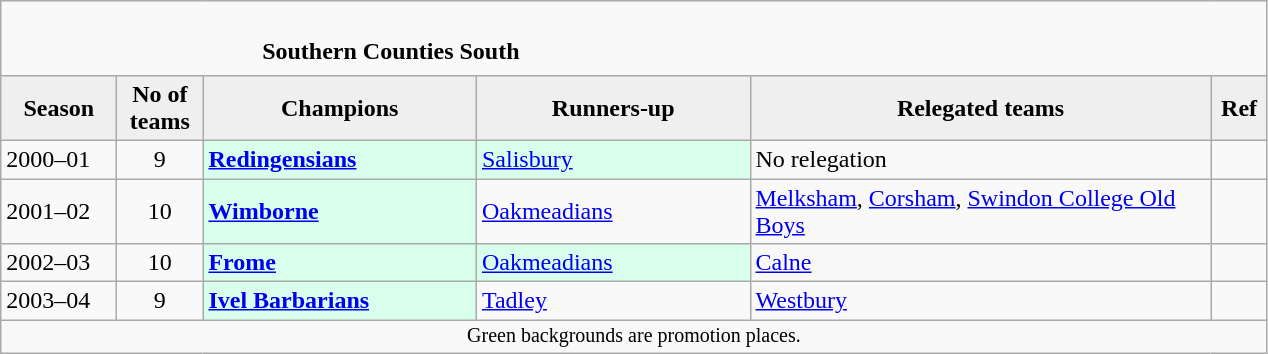<table class="wikitable" style="text-align: left;">
<tr>
<td colspan="11" cellpadding="0" cellspacing="0"><br><table border="0" style="width:100%;" cellpadding="0" cellspacing="0">
<tr>
<td style="width:20%; border:0;"></td>
<td style="border:0;"><strong>Southern Counties South</strong></td>
<td style="width:20%; border:0;"></td>
</tr>
</table>
</td>
</tr>
<tr>
<th style="background:#efefef; width:70px;">Season</th>
<th style="background:#efefef; width:50px;">No of teams</th>
<th style="background:#efefef; width:175px;">Champions</th>
<th style="background:#efefef; width:175px;">Runners-up</th>
<th style="background:#efefef; width:300px;">Relegated teams</th>
<th style="background:#efefef; width:30px;">Ref</th>
</tr>
<tr align=left>
<td>2000–01</td>
<td style="text-align: center;">9</td>
<td style="background:#d8ffeb;"><strong><a href='#'>Redingensians</a></strong></td>
<td style="background:#d8ffeb;"><a href='#'>Salisbury</a></td>
<td>No relegation</td>
<td></td>
</tr>
<tr>
<td>2001–02</td>
<td style="text-align: center;">10</td>
<td style="background:#d8ffeb;"><strong><a href='#'>Wimborne</a></strong></td>
<td><a href='#'>Oakmeadians</a></td>
<td><a href='#'>Melksham</a>, <a href='#'>Corsham</a>, <a href='#'>Swindon College Old Boys</a></td>
<td></td>
</tr>
<tr>
<td>2002–03</td>
<td style="text-align: center;">10</td>
<td style="background:#d8ffeb;"><strong><a href='#'>Frome</a></strong></td>
<td style="background:#d8ffeb;"><a href='#'>Oakmeadians</a></td>
<td><a href='#'>Calne</a></td>
<td></td>
</tr>
<tr>
<td>2003–04</td>
<td style="text-align: center;">9</td>
<td style="background:#d8ffeb;"><strong><a href='#'>Ivel Barbarians</a></strong></td>
<td><a href='#'>Tadley</a></td>
<td><a href='#'>Westbury</a></td>
<td></td>
</tr>
<tr>
<td colspan="15"  style="border:0; font-size:smaller; text-align:center;">Green backgrounds are promotion places.</td>
</tr>
</table>
